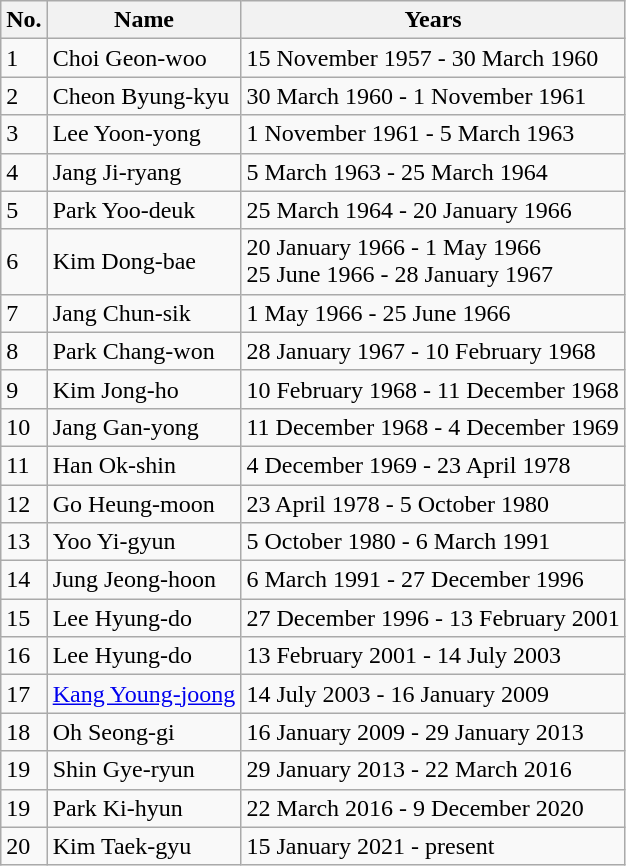<table class="wikitable">
<tr>
<th>No.</th>
<th>Name</th>
<th>Years</th>
</tr>
<tr valign=top>
<td>1</td>
<td>Choi Geon-woo</td>
<td>15 November 1957 - 30 March 1960</td>
</tr>
<tr valign=top>
<td>2</td>
<td>Cheon Byung-kyu</td>
<td>30 March 1960 - 1 November 1961</td>
</tr>
<tr valign=top>
<td>3</td>
<td>Lee Yoon-yong</td>
<td>1 November 1961 - 5 March 1963</td>
</tr>
<tr valign=top>
<td>4</td>
<td>Jang Ji-ryang</td>
<td>5 March 1963 - 25 March 1964</td>
</tr>
<tr valign=top>
<td>5</td>
<td>Park Yoo-deuk</td>
<td>25 March 1964 - 20 January 1966</td>
</tr>
<tr valign=center>
<td>6</td>
<td>Kim Dong-bae</td>
<td>20 January 1966 - 1 May 1966<br>25 June 1966 - 28 January 1967</td>
</tr>
<tr valign=top>
<td>7</td>
<td>Jang Chun-sik</td>
<td>1 May 1966 - 25 June 1966</td>
</tr>
<tr valign=top>
<td>8</td>
<td>Park Chang-won</td>
<td>28 January 1967 - 10 February 1968</td>
</tr>
<tr valign=top>
<td>9</td>
<td>Kim Jong-ho</td>
<td>10 February 1968 - 11 December 1968</td>
</tr>
<tr valign=top>
<td>10</td>
<td>Jang Gan-yong</td>
<td>11 December 1968 - 4 December 1969</td>
</tr>
<tr valign=top>
<td>11</td>
<td>Han Ok-shin</td>
<td>4 December 1969 - 23 April 1978</td>
</tr>
<tr valign=top>
<td>12</td>
<td>Go Heung-moon</td>
<td>23 April 1978 - 5 October 1980</td>
</tr>
<tr valign=top>
<td>13</td>
<td>Yoo Yi-gyun</td>
<td>5 October 1980 - 6 March 1991</td>
</tr>
<tr valign=top>
<td>14</td>
<td>Jung Jeong-hoon</td>
<td>6 March 1991 - 27 December 1996</td>
</tr>
<tr valign=top>
<td>15</td>
<td>Lee Hyung-do</td>
<td>27 December 1996 - 13 February 2001</td>
</tr>
<tr valign=top>
<td>16</td>
<td>Lee Hyung-do</td>
<td>13 February 2001 - 14 July 2003</td>
</tr>
<tr valign=top>
<td>17</td>
<td><a href='#'>Kang Young-joong</a></td>
<td>14 July 2003 - 16 January 2009</td>
</tr>
<tr valign=top>
<td>18</td>
<td>Oh Seong-gi</td>
<td>16 January 2009 - 29 January 2013</td>
</tr>
<tr valign=top>
<td>19</td>
<td>Shin Gye-ryun</td>
<td>29 January 2013 - 22 March 2016</td>
</tr>
<tr valign=top>
<td>19</td>
<td>Park Ki-hyun</td>
<td>22 March 2016 - 9 December 2020</td>
</tr>
<tr valign=top>
<td>20</td>
<td>Kim Taek-gyu</td>
<td>15 January 2021 - present</td>
</tr>
</table>
